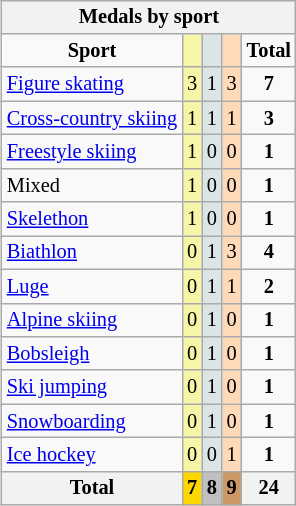<table class="wikitable" style="font-size:85%;float:right;clear:right;">
<tr style="background:#efefef;">
<th colspan=5>Medals by sport</th>
</tr>
<tr align=center>
<td><strong>Sport</strong></td>
<td bgcolor=#f7f6a8></td>
<td bgcolor=#dce5e5></td>
<td bgcolor=#ffdab9></td>
<td><strong>Total</strong></td>
</tr>
<tr align=center>
<td align=left><a href='#'>Figure skating</a></td>
<td style="background:#F7F6A8;">3</td>
<td style="background:#DCE5E5;">1</td>
<td style="background:#FFDAB9;">3</td>
<td><strong>7</strong></td>
</tr>
<tr align=center>
<td align=left><a href='#'>Cross-country skiing</a></td>
<td style="background:#F7F6A8;">1</td>
<td style="background:#DCE5E5;">1</td>
<td style="background:#FFDAB9;">1</td>
<td><strong>3</strong></td>
</tr>
<tr align=center>
<td align=left><a href='#'>Freestyle skiing</a></td>
<td style="background:#F7F6A8;">1</td>
<td style="background:#DCE5E5;">0</td>
<td style="background:#FFDAB9;">0</td>
<td><strong>1</strong></td>
</tr>
<tr align=center>
<td align=left>Mixed</td>
<td style="background:#F7F6A8;">1</td>
<td style="background:#DCE5E5;">0</td>
<td style="background:#FFDAB9;">0</td>
<td><strong>1</strong></td>
</tr>
<tr align=center>
<td align=left><a href='#'>Skelethon</a></td>
<td style="background:#F7F6A8;">1</td>
<td style="background:#DCE5E5;">0</td>
<td style="background:#FFDAB9;">0</td>
<td><strong>1</strong></td>
</tr>
<tr align=center>
<td align=left><a href='#'>Biathlon</a></td>
<td style="background:#F7F6A8;">0</td>
<td style="background:#DCE5E5;">1</td>
<td style="background:#FFDAB9;">3</td>
<td><strong>4</strong></td>
</tr>
<tr align=center>
<td align=left><a href='#'>Luge</a></td>
<td style="background:#F7F6A8;">0</td>
<td style="background:#DCE5E5;">1</td>
<td style="background:#FFDAB9;">1</td>
<td><strong>2</strong></td>
</tr>
<tr align=center>
<td align=left><a href='#'>Alpine skiing</a></td>
<td style="background:#F7F6A8;">0</td>
<td style="background:#DCE5E5;">1</td>
<td style="background:#FFDAB9;">0</td>
<td><strong>1</strong></td>
</tr>
<tr align=center>
<td align=left><a href='#'>Bobsleigh</a></td>
<td style="background:#F7F6A8;">0</td>
<td style="background:#DCE5E5;">1</td>
<td style="background:#FFDAB9;">0</td>
<td><strong>1</strong></td>
</tr>
<tr align=center>
<td align=left><a href='#'>Ski jumping</a></td>
<td style="background:#F7F6A8;">0</td>
<td style="background:#DCE5E5;">1</td>
<td style="background:#FFDAB9;">0</td>
<td><strong>1</strong></td>
</tr>
<tr align=center>
<td align=left><a href='#'>Snowboarding</a></td>
<td style="background:#F7F6A8;">0</td>
<td style="background:#DCE5E5;">1</td>
<td style="background:#FFDAB9;">0</td>
<td><strong>1</strong></td>
</tr>
<tr align=center>
<td align=left><a href='#'>Ice hockey</a></td>
<td style="background:#F7F6A8;">0</td>
<td style="background:#DCE5E5;">0</td>
<td style="background:#FFDAB9;">1</td>
<td><strong>1</strong></td>
</tr>
<tr align=center>
<th>Total</th>
<th style="background:gold;">7</th>
<th style="background:silver;">8</th>
<th style="background:#c96;">9</th>
<th>24</th>
</tr>
</table>
